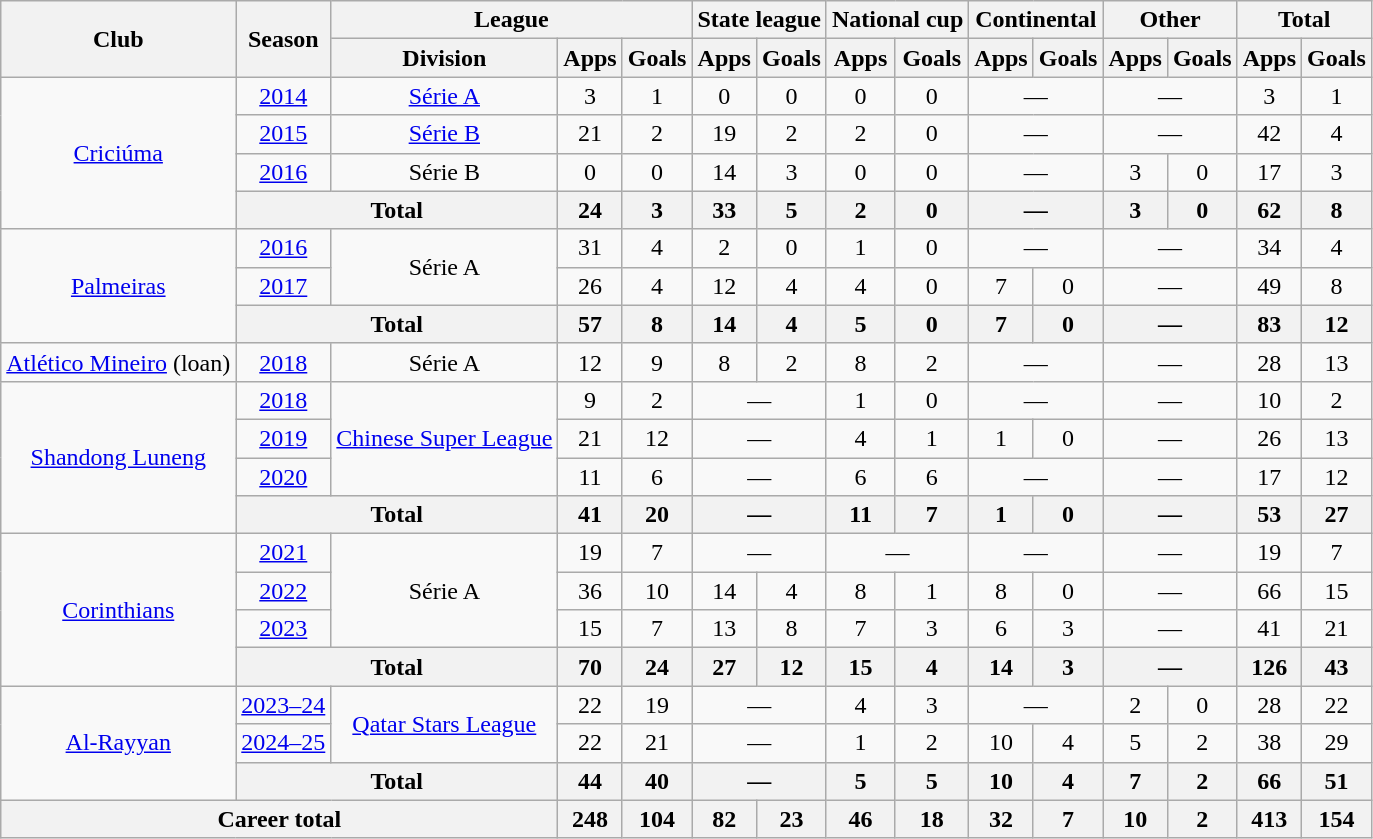<table class="wikitable" style="text-align: center">
<tr>
<th rowspan=2>Club</th>
<th rowspan=2>Season</th>
<th colspan=3>League</th>
<th colspan=2>State league</th>
<th colspan=2>National cup</th>
<th colspan=2>Continental</th>
<th colspan=2>Other</th>
<th colspan=2>Total</th>
</tr>
<tr>
<th>Division</th>
<th>Apps</th>
<th>Goals</th>
<th>Apps</th>
<th>Goals</th>
<th>Apps</th>
<th>Goals</th>
<th>Apps</th>
<th>Goals</th>
<th>Apps</th>
<th>Goals</th>
<th>Apps</th>
<th>Goals</th>
</tr>
<tr>
<td rowspan=4><a href='#'>Criciúma</a></td>
<td><a href='#'>2014</a></td>
<td><a href='#'>Série A</a></td>
<td>3</td>
<td>1</td>
<td>0</td>
<td>0</td>
<td>0</td>
<td>0</td>
<td colspan=2>—</td>
<td colspan=2>—</td>
<td>3</td>
<td>1</td>
</tr>
<tr>
<td><a href='#'>2015</a></td>
<td><a href='#'>Série B</a></td>
<td>21</td>
<td>2</td>
<td>19</td>
<td>2</td>
<td>2</td>
<td>0</td>
<td colspan=2>—</td>
<td colspan=2>—</td>
<td>42</td>
<td>4</td>
</tr>
<tr>
<td><a href='#'>2016</a></td>
<td>Série B</td>
<td>0</td>
<td>0</td>
<td>14</td>
<td>3</td>
<td>0</td>
<td>0</td>
<td colspan=2>—</td>
<td>3</td>
<td>0</td>
<td>17</td>
<td>3</td>
</tr>
<tr>
<th colspan=2>Total</th>
<th>24</th>
<th>3</th>
<th>33</th>
<th>5</th>
<th>2</th>
<th>0</th>
<th colspan=2>—</th>
<th>3</th>
<th>0</th>
<th>62</th>
<th>8</th>
</tr>
<tr>
<td rowspan=3><a href='#'>Palmeiras</a></td>
<td><a href='#'>2016</a></td>
<td rowspan=2>Série A</td>
<td>31</td>
<td>4</td>
<td>2</td>
<td>0</td>
<td>1</td>
<td>0</td>
<td colspan=2>—</td>
<td colspan=2>—</td>
<td>34</td>
<td>4</td>
</tr>
<tr>
<td><a href='#'>2017</a></td>
<td>26</td>
<td>4</td>
<td>12</td>
<td>4</td>
<td>4</td>
<td>0</td>
<td>7</td>
<td>0</td>
<td colspan=2>—</td>
<td>49</td>
<td>8</td>
</tr>
<tr>
<th colspan=2>Total</th>
<th>57</th>
<th>8</th>
<th>14</th>
<th>4</th>
<th>5</th>
<th>0</th>
<th>7</th>
<th>0</th>
<th colspan=2>—</th>
<th>83</th>
<th>12</th>
</tr>
<tr>
<td><a href='#'>Atlético Mineiro</a> (loan)</td>
<td><a href='#'>2018</a></td>
<td>Série A</td>
<td>12</td>
<td>9</td>
<td>8</td>
<td>2</td>
<td>8</td>
<td>2</td>
<td colspan=2>—</td>
<td colspan=2>—</td>
<td>28</td>
<td>13</td>
</tr>
<tr>
<td rowspan=4><a href='#'>Shandong Luneng</a></td>
<td><a href='#'>2018</a></td>
<td rowspan=3><a href='#'>Chinese Super League</a></td>
<td>9</td>
<td>2</td>
<td colspan=2>—</td>
<td>1</td>
<td>0</td>
<td colspan=2>—</td>
<td colspan=2>—</td>
<td>10</td>
<td>2</td>
</tr>
<tr>
<td><a href='#'>2019</a></td>
<td>21</td>
<td>12</td>
<td colspan=2>—</td>
<td>4</td>
<td>1</td>
<td>1</td>
<td>0</td>
<td colspan=2>—</td>
<td>26</td>
<td>13</td>
</tr>
<tr>
<td><a href='#'>2020</a></td>
<td>11</td>
<td>6</td>
<td colspan=2>—</td>
<td>6</td>
<td>6</td>
<td colspan=2>—</td>
<td colspan=2>—</td>
<td>17</td>
<td>12</td>
</tr>
<tr>
<th colspan=2>Total</th>
<th>41</th>
<th>20</th>
<th colspan=2>—</th>
<th>11</th>
<th>7</th>
<th>1</th>
<th>0</th>
<th colspan=2>—</th>
<th>53</th>
<th>27</th>
</tr>
<tr>
<td rowspan=4><a href='#'>Corinthians</a></td>
<td><a href='#'>2021</a></td>
<td rowspan=3>Série A</td>
<td>19</td>
<td>7</td>
<td colspan=2>—</td>
<td colspan=2>—</td>
<td colspan=2>—</td>
<td colspan=2>—</td>
<td>19</td>
<td>7</td>
</tr>
<tr>
<td><a href='#'>2022</a></td>
<td>36</td>
<td>10</td>
<td>14</td>
<td>4</td>
<td>8</td>
<td>1</td>
<td>8</td>
<td>0</td>
<td colspan=2>—</td>
<td>66</td>
<td>15</td>
</tr>
<tr>
<td><a href='#'>2023</a></td>
<td>15</td>
<td>7</td>
<td>13</td>
<td>8</td>
<td>7</td>
<td>3</td>
<td>6</td>
<td>3</td>
<td colspan=2>—</td>
<td>41</td>
<td>21</td>
</tr>
<tr>
<th colspan=2>Total</th>
<th>70</th>
<th>24</th>
<th>27</th>
<th>12</th>
<th>15</th>
<th>4</th>
<th>14</th>
<th>3</th>
<th colspan=2>—</th>
<th>126</th>
<th>43</th>
</tr>
<tr>
<td rowspan=3><a href='#'>Al-Rayyan</a></td>
<td><a href='#'>2023–24</a></td>
<td rowspan=2><a href='#'>Qatar Stars League</a></td>
<td>22</td>
<td>19</td>
<td colspan=2>—</td>
<td>4</td>
<td>3</td>
<td colspan=2>—</td>
<td>2</td>
<td>0</td>
<td>28</td>
<td>22</td>
</tr>
<tr>
<td><a href='#'>2024–25</a></td>
<td>22</td>
<td>21</td>
<td colspan=2>—</td>
<td>1</td>
<td>2</td>
<td>10</td>
<td>4</td>
<td>5</td>
<td>2</td>
<td>38</td>
<td>29</td>
</tr>
<tr>
<th colspan=2>Total</th>
<th>44</th>
<th>40</th>
<th colspan=2>—</th>
<th>5</th>
<th>5</th>
<th>10</th>
<th>4</th>
<th>7</th>
<th>2</th>
<th>66</th>
<th>51</th>
</tr>
<tr>
<th colspan=3>Career total</th>
<th>248</th>
<th>104</th>
<th>82</th>
<th>23</th>
<th>46</th>
<th>18</th>
<th>32</th>
<th>7</th>
<th>10</th>
<th>2</th>
<th>413</th>
<th>154</th>
</tr>
</table>
